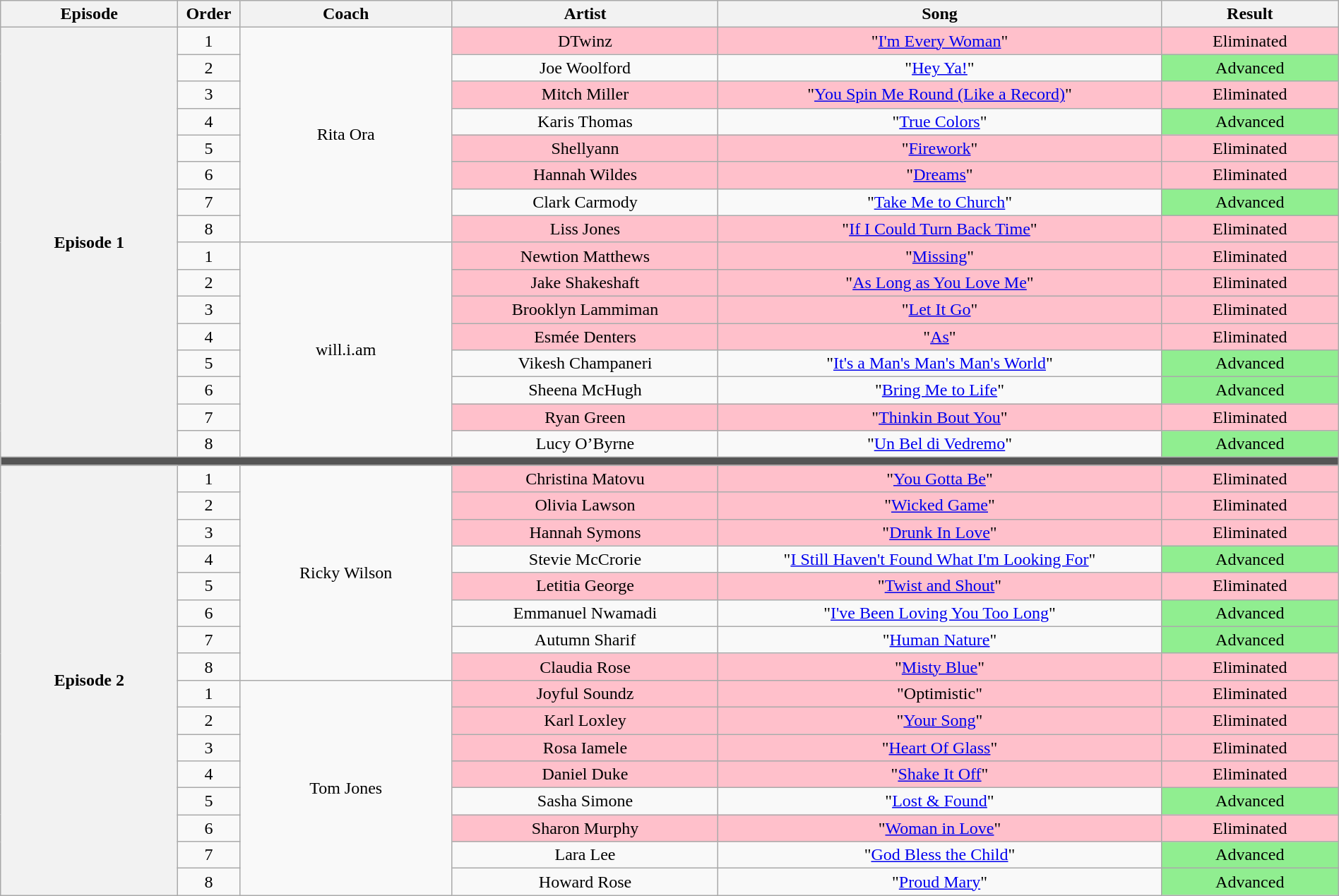<table class="wikitable" style="text-align: center; width:100%;">
<tr>
<th style="width:10%;">Episode</th>
<th style="width:02%;">Order</th>
<th style="width:12%;">Coach</th>
<th style="width:15%;">Artist</th>
<th style="width:25%;">Song</th>
<th style="width:10%;">Result</th>
</tr>
<tr>
<th rowspan="16">Episode 1<br><small></small></th>
<td>1</td>
<td rowspan="8">Rita Ora</td>
<td style="background:pink;">DTwinz</td>
<td style="background:pink;">"<a href='#'>I'm Every Woman</a>"</td>
<td style="background:pink;">Eliminated</td>
</tr>
<tr>
<td>2</td>
<td>Joe Woolford</td>
<td>"<a href='#'>Hey Ya!</a>"</td>
<td style="background:lightgreen;">Advanced</td>
</tr>
<tr>
<td>3</td>
<td style="background:pink;">Mitch Miller</td>
<td style="background:pink;">"<a href='#'>You Spin Me Round (Like a Record)</a>"</td>
<td style="background:pink;">Eliminated</td>
</tr>
<tr>
<td>4</td>
<td>Karis Thomas</td>
<td>"<a href='#'>True Colors</a>"</td>
<td style="background:lightgreen;">Advanced</td>
</tr>
<tr>
<td>5</td>
<td style="background:pink;">Shellyann</td>
<td style="background:pink;">"<a href='#'>Firework</a>"</td>
<td style="background:pink;">Eliminated</td>
</tr>
<tr>
<td>6</td>
<td style="background:pink;">Hannah Wildes</td>
<td style="background:pink;">"<a href='#'>Dreams</a>"</td>
<td style="background:pink;">Eliminated</td>
</tr>
<tr>
<td>7</td>
<td>Clark Carmody</td>
<td>"<a href='#'>Take Me to Church</a>"</td>
<td style="background:lightgreen;">Advanced</td>
</tr>
<tr>
<td>8</td>
<td style="background:pink;">Liss Jones</td>
<td style="background:pink;">"<a href='#'>If I Could Turn Back Time</a>"</td>
<td style="background:pink;">Eliminated</td>
</tr>
<tr>
<td>1</td>
<td rowspan="8">will.i.am</td>
<td style="background:pink;">Newtion Matthews</td>
<td style="background:pink;">"<a href='#'>Missing</a>"</td>
<td style="background:pink;">Eliminated</td>
</tr>
<tr>
<td>2</td>
<td style="background:pink;">Jake Shakeshaft</td>
<td style="background:pink;">"<a href='#'>As Long as You Love Me</a>"</td>
<td style="background:pink;">Eliminated</td>
</tr>
<tr>
<td>3</td>
<td style="background:pink;">Brooklyn Lammiman</td>
<td style="background:pink;">"<a href='#'>Let It Go</a>"</td>
<td style="background:pink;">Eliminated</td>
</tr>
<tr>
<td>4</td>
<td style="background:pink;">Esmée Denters</td>
<td style="background:pink;">"<a href='#'>As</a>"</td>
<td style="background:pink;">Eliminated</td>
</tr>
<tr>
<td>5</td>
<td>Vikesh Champaneri</td>
<td>"<a href='#'>It's a Man's Man's Man's World</a>"</td>
<td style="background:lightgreen;">Advanced</td>
</tr>
<tr>
<td>6</td>
<td>Sheena McHugh</td>
<td>"<a href='#'>Bring Me to Life</a>"</td>
<td style="background:lightgreen;">Advanced</td>
</tr>
<tr>
<td>7</td>
<td style="background:pink;">Ryan Green</td>
<td style="background:pink;">"<a href='#'>Thinkin Bout You</a>"</td>
<td style="background:pink;">Eliminated</td>
</tr>
<tr>
<td>8</td>
<td>Lucy O’Byrne</td>
<td>"<a href='#'>Un Bel di Vedremo</a>"</td>
<td style="background:lightgreen;">Advanced</td>
</tr>
<tr>
<td colspan="10" style="background:#555555;"></td>
</tr>
<tr>
<th rowspan="16">Episode 2<br><small></small></th>
<td>1</td>
<td rowspan="8">Ricky Wilson</td>
<td style="background:pink;">Christina Matovu</td>
<td style="background:pink;">"<a href='#'>You Gotta Be</a>"</td>
<td style="background:pink;">Eliminated</td>
</tr>
<tr>
<td>2</td>
<td style="background:pink;">Olivia Lawson</td>
<td style="background:pink;">"<a href='#'>Wicked Game</a>"</td>
<td style="background:pink;">Eliminated</td>
</tr>
<tr>
<td>3</td>
<td style="background:pink;">Hannah Symons</td>
<td style="background:pink;">"<a href='#'>Drunk In Love</a>"</td>
<td style="background:pink;">Eliminated</td>
</tr>
<tr>
<td>4</td>
<td>Stevie McCrorie</td>
<td>"<a href='#'>I Still Haven't Found What I'm Looking For</a>"</td>
<td style="background:lightgreen;">Advanced</td>
</tr>
<tr>
<td>5</td>
<td style="background:pink;">Letitia George</td>
<td style="background:pink;">"<a href='#'>Twist and Shout</a>"</td>
<td style="background:pink;">Eliminated</td>
</tr>
<tr>
<td>6</td>
<td>Emmanuel Nwamadi</td>
<td>"<a href='#'>I've Been Loving You Too Long</a>"</td>
<td style="background:lightgreen;">Advanced</td>
</tr>
<tr>
<td>7</td>
<td>Autumn Sharif</td>
<td>"<a href='#'>Human Nature</a>"</td>
<td style="background:lightgreen;">Advanced</td>
</tr>
<tr>
<td>8</td>
<td style="background:pink;">Claudia Rose</td>
<td style="background:pink;">"<a href='#'>Misty Blue</a>"</td>
<td style="background:pink;">Eliminated</td>
</tr>
<tr>
<td>1</td>
<td rowspan="8">Tom Jones</td>
<td style="background:pink;">Joyful Soundz</td>
<td style="background:pink;">"Optimistic"</td>
<td style="background:pink;">Eliminated</td>
</tr>
<tr>
<td>2</td>
<td style="background:pink;">Karl Loxley</td>
<td style="background:pink;">"<a href='#'>Your Song</a>"</td>
<td style="background:pink;">Eliminated</td>
</tr>
<tr>
<td>3</td>
<td style="background:pink;">Rosa Iamele</td>
<td style="background:pink;">"<a href='#'>Heart Of Glass</a>"</td>
<td style="background:pink;">Eliminated</td>
</tr>
<tr>
<td>4</td>
<td style="background:pink;">Daniel Duke</td>
<td style="background:pink;">"<a href='#'>Shake It Off</a>"</td>
<td style="background:pink;">Eliminated</td>
</tr>
<tr>
<td>5</td>
<td>Sasha Simone</td>
<td>"<a href='#'>Lost & Found</a>"</td>
<td style="background:lightgreen;">Advanced</td>
</tr>
<tr>
<td>6</td>
<td style="background:pink;">Sharon Murphy</td>
<td style="background:pink;">"<a href='#'>Woman in Love</a>"</td>
<td style="background:pink;">Eliminated</td>
</tr>
<tr>
<td>7</td>
<td>Lara Lee</td>
<td>"<a href='#'>God Bless the Child</a>"</td>
<td style="background:lightgreen;">Advanced</td>
</tr>
<tr>
<td>8</td>
<td>Howard Rose</td>
<td>"<a href='#'>Proud Mary</a>"</td>
<td style="background:lightgreen;">Advanced</td>
</tr>
</table>
